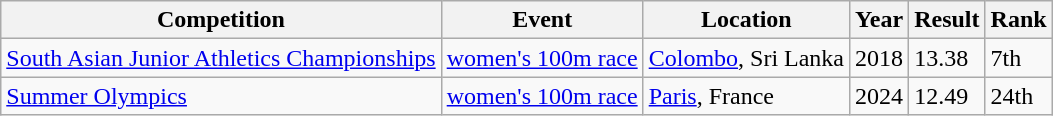<table class="wikitable sortable">
<tr>
<th>Competition</th>
<th>Event</th>
<th>Location</th>
<th>Year</th>
<th>Result</th>
<th>Rank</th>
</tr>
<tr>
<td><a href='#'>South Asian Junior Athletics Championships</a></td>
<td><a href='#'>women's 100m race</a></td>
<td><a href='#'>Colombo</a>, Sri Lanka</td>
<td>2018</td>
<td>13.38</td>
<td>7th</td>
</tr>
<tr>
<td><a href='#'>Summer Olympics</a></td>
<td><a href='#'>women's 100m race</a></td>
<td><a href='#'>Paris</a>, France</td>
<td>2024</td>
<td>12.49</td>
<td>24th</td>
</tr>
</table>
